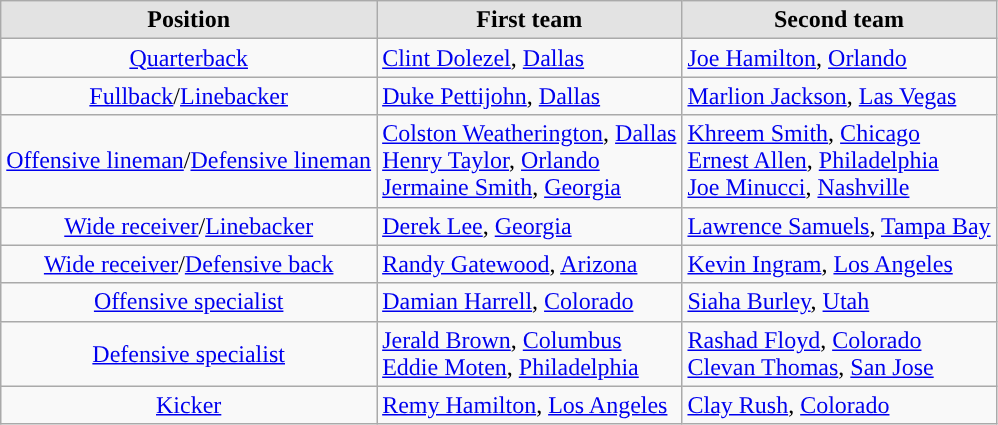<table class="wikitable">
<tr>
<th style="background:#e3e3e3;">Position</th>
<th style="background:#e3e3e3;">First team</th>
<th style="background:#e3e3e3;">Second team</th>
</tr>
<tr>
<td align=center><a href='#'>Quarterback</a></td>
<td><a href='#'>Clint Dolezel</a>, <a href='#'>Dallas</a></td>
<td><a href='#'>Joe Hamilton</a>, <a href='#'>Orlando</a></td>
</tr>
<tr>
<td align=center><a href='#'>Fullback</a>/<a href='#'>Linebacker</a></td>
<td><a href='#'>Duke Pettijohn</a>, <a href='#'>Dallas</a></td>
<td><a href='#'>Marlion Jackson</a>, <a href='#'>Las Vegas</a></td>
</tr>
<tr>
<td align=center><a href='#'>Offensive lineman</a>/<a href='#'>Defensive lineman</a></td>
<td><a href='#'>Colston Weatherington</a>, <a href='#'>Dallas</a><br><a href='#'>Henry Taylor</a>, <a href='#'>Orlando</a><br><a href='#'>Jermaine Smith</a>, <a href='#'>Georgia</a></td>
<td><a href='#'>Khreem Smith</a>, <a href='#'>Chicago</a><br><a href='#'>Ernest Allen</a>, <a href='#'>Philadelphia</a><br><a href='#'>Joe Minucci</a>, <a href='#'>Nashville</a></td>
</tr>
<tr>
<td align=center><a href='#'>Wide receiver</a>/<a href='#'>Linebacker</a></td>
<td><a href='#'>Derek Lee</a>, <a href='#'>Georgia</a></td>
<td><a href='#'>Lawrence Samuels</a>, <a href='#'>Tampa Bay</a></td>
</tr>
<tr>
<td align=center><a href='#'>Wide receiver</a>/<a href='#'>Defensive back</a></td>
<td><a href='#'>Randy Gatewood</a>, <a href='#'>Arizona</a></td>
<td><a href='#'>Kevin Ingram</a>, <a href='#'>Los Angeles</a></td>
</tr>
<tr>
<td align=center><a href='#'>Offensive specialist</a></td>
<td><a href='#'>Damian Harrell</a>, <a href='#'>Colorado</a></td>
<td><a href='#'>Siaha Burley</a>, <a href='#'>Utah</a></td>
</tr>
<tr>
<td align=center><a href='#'>Defensive specialist</a></td>
<td><a href='#'>Jerald Brown</a>, <a href='#'>Columbus</a><br><a href='#'>Eddie Moten</a>, <a href='#'>Philadelphia</a></td>
<td><a href='#'>Rashad Floyd</a>, <a href='#'>Colorado</a><br><a href='#'>Clevan Thomas</a>, <a href='#'>San Jose</a></td>
</tr>
<tr>
<td align=center><a href='#'>Kicker</a></td>
<td><a href='#'>Remy Hamilton</a>, <a href='#'>Los Angeles</a></td>
<td><a href='#'>Clay Rush</a>, <a href='#'>Colorado</a></td>
</tr>
</table>
